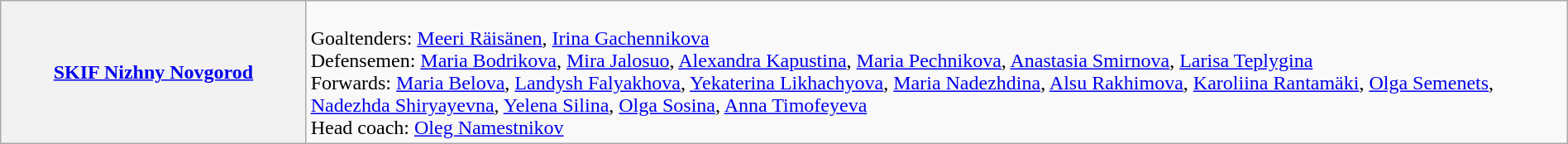<table class="wikitable" width="100%">
<tr align="left">
<th width="19.5%"><strong> <a href='#'>SKIF Nizhny Novgorod</a></strong></th>
<td><br>Goaltenders: <a href='#'>Meeri Räisänen</a>, <a href='#'>Irina Gachennikova</a><br>Defensemen: <a href='#'>Maria Bodrikova</a>, <a href='#'>Mira Jalosuo</a>, <a href='#'>Alexandra Kapustina</a>, <a href='#'>Maria Pechnikova</a>, <a href='#'>Anastasia Smirnova</a>, <a href='#'>Larisa Teplygina</a><br>Forwards: <a href='#'>Maria Belova</a>, <a href='#'>Landysh Falyakhova</a>, <a href='#'>Yekaterina Likhachyova</a>, <a href='#'>Maria Nadezhdina</a>, <a href='#'>Alsu Rakhimova</a>, <a href='#'>Karoliina Rantamäki</a>, <a href='#'>Olga Semenets</a>, <a href='#'>Nadezhda Shiryayevna</a>, <a href='#'>Yelena Silina</a>, <a href='#'>Olga Sosina</a>, <a href='#'>Anna Timofeyeva</a>
<div>
Head coach: <a href='#'>Oleg Namestnikov</a>
</div></td>
</tr>
</table>
